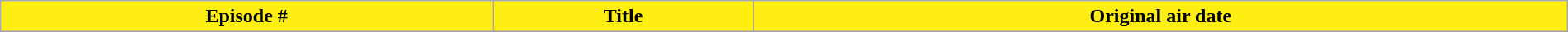<table class="wikitable plainrowheaders" style="width:100%; background:#FFFFFF">
<tr>
<th style="background:#FFEE11; ">Episode #</th>
<th style="background:#FFEE11; ">Title</th>
<th style="background:#FFEE11; ">Original air date</th>
</tr>
<tr>
</tr>
</table>
